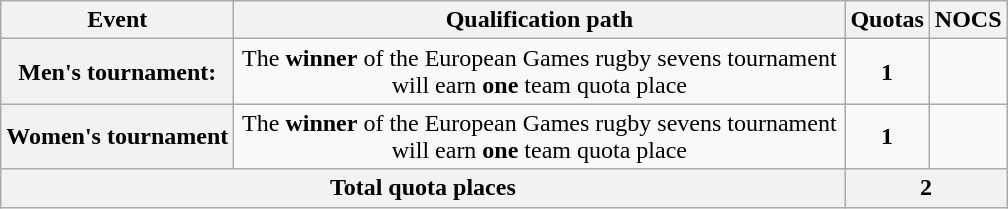<table class="wikitable sortable" align="center">
<tr>
<th>Event</th>
<th width=400>Qualification path</th>
<th>Quotas</th>
<th>NOCS</th>
</tr>
<tr>
<th>Men's tournament:</th>
<td align=center>The <strong>winner</strong> of the European Games rugby sevens tournament will earn <strong>one</strong> team quota place</td>
<td align=center><strong>1</strong></td>
<td></td>
</tr>
<tr>
<th>Women's tournament</th>
<td align=center>The <strong>winner</strong> of the European Games rugby sevens tournament will earn <strong>one</strong> team quota place</td>
<td align=center><strong>1</strong></td>
<td></td>
</tr>
<tr>
<th colspan="2">Total quota places</th>
<th colspan="2">2</th>
</tr>
</table>
